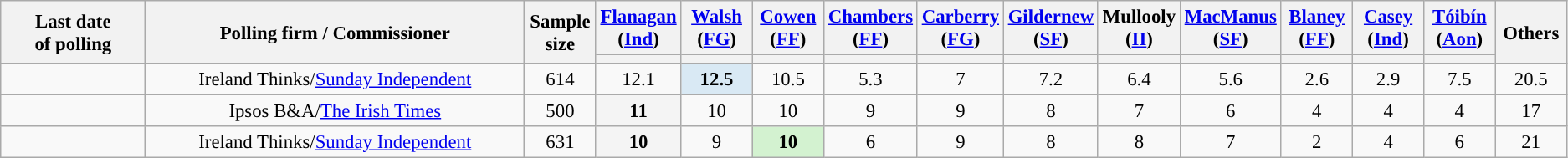<table class="wikitable sortable collapsible" style="text-align:center;font-size:95%;">
<tr style="height:42px;">
<th style="width:110px;" rowspan="2">Last date<br>of polling</th>
<th style="width:300px;" rowspan="2">Polling firm / Commissioner</th>
<th class="unsortable" style="width:50px;" rowspan="2">Sample<br>size</th>
<th class="unsortable" style="width:50px;"><a href='#'>Flanagan</a> (<a href='#'>Ind</a>)</th>
<th class="unsortable" style="width:50px;"><a href='#'>Walsh</a> (<a href='#'>FG</a>)</th>
<th class="unsortable" style="width:50px;"><a href='#'>Cowen</a> (<a href='#'>FF</a>)</th>
<th class="unsortable" style="width:50px;"><a href='#'>Chambers</a> (<a href='#'>FF</a>)</th>
<th class="unsortable" style="width:50px;"><a href='#'>Carberry</a> (<a href='#'>FG</a>)</th>
<th class="unsortable" style="width:50px;"><a href='#'>Gildernew</a> (<a href='#'>SF</a>)</th>
<th class="unsortable" style="width:50px;">Mullooly (<a href='#'>II</a>)</th>
<th class="unsortable" style="width:50px;"><a href='#'>MacManus</a> (<a href='#'>SF</a>)</th>
<th class="unsortable" style="width:50px;"><a href='#'>Blaney</a> (<a href='#'>FF</a>)</th>
<th class="unsortable" style="width:50px;"><a href='#'>Casey</a> (<a href='#'>Ind</a>)</th>
<th class="unsortable" style="width:50px;"><a href='#'>Tóibín</a> (<a href='#'>Aon</a>)</th>
<th class="unsortable" style="width:50px;" rowspan="2">Others</th>
</tr>
<tr>
<th style="color:inherit;background:"></th>
<th style="color:inherit;background:"></th>
<th style="color:inherit;background:"></th>
<th style="color:inherit;background:"></th>
<th style="color:inherit;background:"></th>
<th style="color:inherit;background:"></th>
<th style="color:inherit;background:"></th>
<th style="color:inherit;background:"></th>
<th style="color:inherit;background:"></th>
<th style="color:inherit;background:"></th>
<th style="color:inherit;background:"></th>
</tr>
<tr>
<td></td>
<td data-sort-value="Ireland Thinks">Ireland Thinks/<a href='#'>Sunday Independent</a></td>
<td>614</td>
<td>12.1</td>
<td style="background:#D9E9F4"><strong>12.5</strong></td>
<td>10.5</td>
<td>5.3</td>
<td>7</td>
<td>7.2</td>
<td>6.4</td>
<td>5.6</td>
<td>2.6</td>
<td>2.9</td>
<td>7.5</td>
<td>20.5</td>
</tr>
<tr>
<td></td>
<td data-sort-value="Ipsos1">Ipsos B&A/<a href='#'>The Irish Times</a></td>
<td>500</td>
<td style="background:#F4F4F4"><strong>11</strong></td>
<td>10</td>
<td>10</td>
<td>9</td>
<td>9</td>
<td>8</td>
<td>7</td>
<td>6</td>
<td>4</td>
<td>4</td>
<td>4</td>
<td>17</td>
</tr>
<tr>
<td></td>
<td data-sort-value="Ireland Thinks">Ireland Thinks/<a href='#'>Sunday Independent</a></td>
<td>631</td>
<td style="background:#F4F4F4"><strong>10</strong></td>
<td>9</td>
<td style="background:#D3F2D0"><strong>10</strong></td>
<td>6</td>
<td>9</td>
<td>8</td>
<td>8</td>
<td>7</td>
<td>2</td>
<td>4</td>
<td>6</td>
<td>21</td>
</tr>
</table>
